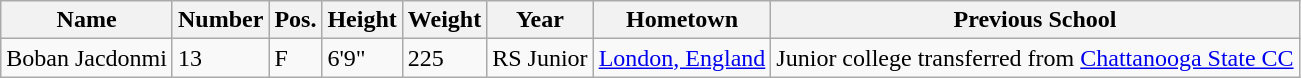<table class="wikitable sortable" border="1">
<tr>
<th>Name</th>
<th>Number</th>
<th>Pos.</th>
<th>Height</th>
<th>Weight</th>
<th>Year</th>
<th>Hometown</th>
<th class="unsortable">Previous School</th>
</tr>
<tr>
<td>Boban Jacdonmi</td>
<td>13</td>
<td>F</td>
<td>6'9"</td>
<td>225</td>
<td>RS Junior</td>
<td><a href='#'>London, England</a></td>
<td>Junior college transferred from <a href='#'>Chattanooga State CC</a></td>
</tr>
</table>
